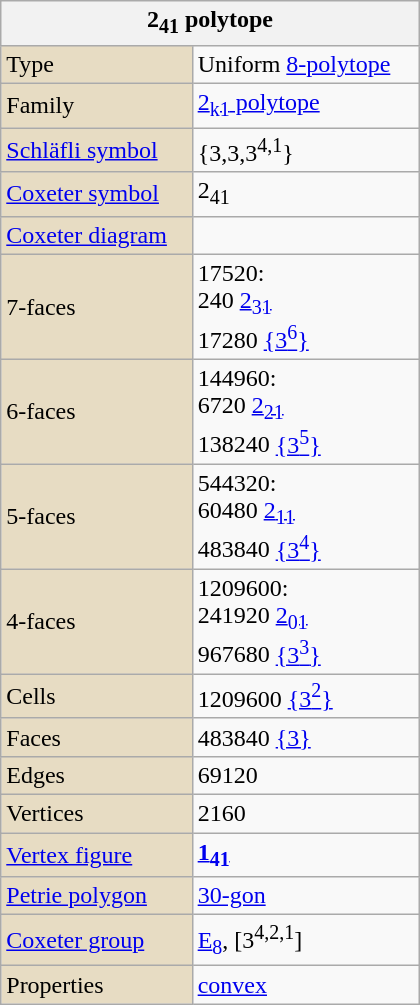<table class="wikitable" align="right" style="margin-left:10px" width="280">
<tr>
<th bgcolor=#e7dcc3 colspan=2>2<sub>41</sub> polytope</th>
</tr>
<tr>
<td bgcolor=#e7dcc3>Type</td>
<td>Uniform <a href='#'>8-polytope</a></td>
</tr>
<tr>
<td bgcolor=#e7dcc3>Family</td>
<td><a href='#'>2<sub>k1</sub> polytope</a></td>
</tr>
<tr>
<td bgcolor=#e7dcc3><a href='#'>Schläfli symbol</a></td>
<td>{3,3,3<sup>4,1</sup>}</td>
</tr>
<tr>
<td bgcolor=#e7dcc3><a href='#'>Coxeter symbol</a></td>
<td>2<sub>41</sub></td>
</tr>
<tr>
<td bgcolor=#e7dcc3><a href='#'>Coxeter diagram</a></td>
<td></td>
</tr>
<tr>
<td bgcolor=#e7dcc3>7-faces</td>
<td>17520:<br>240 <a href='#'>2<sub>31</sub></a><br>17280 <a href='#'>{3<sup>6</sup>}</a></td>
</tr>
<tr>
<td bgcolor=#e7dcc3>6-faces</td>
<td>144960:<br>6720 <a href='#'>2<sub>21</sub></a><br>138240 <a href='#'>{3<sup>5</sup>}</a></td>
</tr>
<tr>
<td bgcolor=#e7dcc3>5-faces</td>
<td>544320:<br>60480 <a href='#'>2<sub>11</sub></a><br>483840 <a href='#'>{3<sup>4</sup>}</a></td>
</tr>
<tr>
<td bgcolor=#e7dcc3>4-faces</td>
<td>1209600:<br>241920 <a href='#'>2<sub>01</sub></a><br>967680 <a href='#'>{3<sup>3</sup>}</a></td>
</tr>
<tr>
<td bgcolor=#e7dcc3>Cells</td>
<td>1209600 <a href='#'>{3<sup>2</sup>}</a></td>
</tr>
<tr>
<td bgcolor=#e7dcc3>Faces</td>
<td>483840 <a href='#'>{3}</a></td>
</tr>
<tr>
<td bgcolor=#e7dcc3>Edges</td>
<td>69120</td>
</tr>
<tr>
<td bgcolor=#e7dcc3>Vertices</td>
<td>2160</td>
</tr>
<tr>
<td bgcolor=#e7dcc3><a href='#'>Vertex figure</a></td>
<td><strong><a href='#'>1<sub>41</sub></a></strong></td>
</tr>
<tr>
<td bgcolor=#e7dcc3><a href='#'>Petrie polygon</a></td>
<td><a href='#'>30-gon</a></td>
</tr>
<tr>
<td bgcolor=#e7dcc3><a href='#'>Coxeter group</a></td>
<td><a href='#'>E<sub>8</sub></a>, [3<sup>4,2,1</sup>]</td>
</tr>
<tr>
<td bgcolor=#e7dcc3>Properties</td>
<td><a href='#'>convex</a></td>
</tr>
</table>
